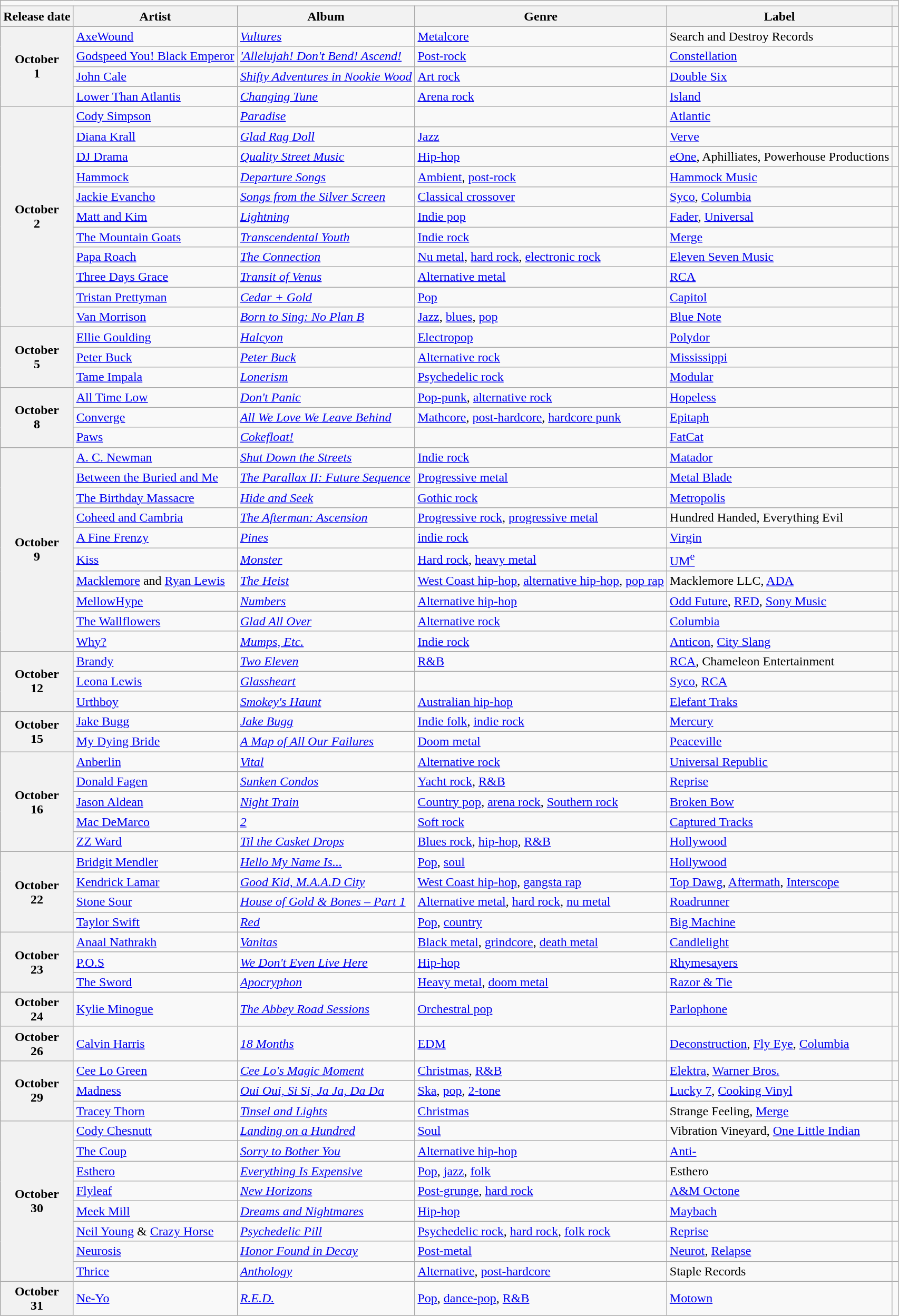<table class="wikitable plainrowheaders">
<tr>
<td colspan="6" style="text-align:center;"></td>
</tr>
<tr>
<th scope="col">Release date</th>
<th scope="col">Artist</th>
<th scope="col">Album</th>
<th scope="col">Genre</th>
<th scope="col">Label</th>
<th scope="col"></th>
</tr>
<tr>
<th scope="row" rowspan="4" style="text-align:center;">October<br>1</th>
<td><a href='#'>AxeWound</a></td>
<td><em><a href='#'>Vultures</a></em></td>
<td><a href='#'>Metalcore</a></td>
<td>Search and Destroy Records</td>
<td></td>
</tr>
<tr>
<td><a href='#'>Godspeed You! Black Emperor</a></td>
<td><em><a href='#'>'Allelujah! Don't Bend! Ascend!</a></em></td>
<td><a href='#'>Post-rock</a></td>
<td><a href='#'>Constellation</a></td>
<td></td>
</tr>
<tr>
<td><a href='#'>John Cale</a></td>
<td><em><a href='#'>Shifty Adventures in Nookie Wood</a></em></td>
<td><a href='#'>Art rock</a></td>
<td><a href='#'>Double Six</a></td>
<td></td>
</tr>
<tr>
<td><a href='#'>Lower Than Atlantis</a></td>
<td><em><a href='#'>Changing Tune</a></em></td>
<td><a href='#'>Arena rock</a></td>
<td><a href='#'>Island</a></td>
<td></td>
</tr>
<tr>
<th scope="row" rowspan="11" style="text-align:center;">October<br>2</th>
<td><a href='#'>Cody Simpson</a></td>
<td><em><a href='#'>Paradise</a></em></td>
<td></td>
<td><a href='#'>Atlantic</a></td>
<td></td>
</tr>
<tr>
<td><a href='#'>Diana Krall</a></td>
<td><em><a href='#'>Glad Rag Doll</a></em></td>
<td><a href='#'>Jazz</a></td>
<td><a href='#'>Verve</a></td>
<td></td>
</tr>
<tr>
<td><a href='#'>DJ Drama</a></td>
<td><em><a href='#'>Quality Street Music</a></em></td>
<td><a href='#'>Hip-hop</a></td>
<td><a href='#'>eOne</a>, Aphilliates, Powerhouse Productions</td>
<td></td>
</tr>
<tr>
<td><a href='#'>Hammock</a></td>
<td><em><a href='#'>Departure Songs</a></em></td>
<td><a href='#'>Ambient</a>, <a href='#'>post-rock</a></td>
<td><a href='#'>Hammock Music</a></td>
<td></td>
</tr>
<tr>
<td><a href='#'>Jackie Evancho</a></td>
<td><em><a href='#'>Songs from the Silver Screen</a></em></td>
<td><a href='#'>Classical crossover</a></td>
<td><a href='#'>Syco</a>, <a href='#'>Columbia</a></td>
<td></td>
</tr>
<tr>
<td><a href='#'>Matt and Kim</a></td>
<td><em><a href='#'>Lightning</a></em></td>
<td><a href='#'>Indie pop</a></td>
<td><a href='#'>Fader</a>, <a href='#'>Universal</a></td>
<td></td>
</tr>
<tr>
<td><a href='#'>The Mountain Goats</a></td>
<td><em><a href='#'>Transcendental Youth</a></em></td>
<td><a href='#'>Indie rock</a></td>
<td><a href='#'>Merge</a></td>
<td></td>
</tr>
<tr>
<td><a href='#'>Papa Roach</a></td>
<td><em><a href='#'>The Connection</a></em></td>
<td><a href='#'>Nu metal</a>, <a href='#'>hard rock</a>, <a href='#'>electronic rock</a></td>
<td><a href='#'>Eleven Seven Music</a></td>
<td></td>
</tr>
<tr>
<td><a href='#'>Three Days Grace</a></td>
<td><em><a href='#'>Transit of Venus</a></em></td>
<td><a href='#'>Alternative metal</a></td>
<td><a href='#'>RCA</a></td>
<td></td>
</tr>
<tr>
<td><a href='#'>Tristan Prettyman</a></td>
<td><em><a href='#'>Cedar + Gold</a></em></td>
<td><a href='#'>Pop</a></td>
<td><a href='#'>Capitol</a></td>
<td></td>
</tr>
<tr>
<td><a href='#'>Van Morrison</a></td>
<td><em><a href='#'>Born to Sing: No Plan B</a></em></td>
<td><a href='#'>Jazz</a>, <a href='#'>blues</a>, <a href='#'>pop</a></td>
<td><a href='#'>Blue Note</a></td>
<td></td>
</tr>
<tr>
<th scope="row" rowspan="3" style="text-align:center;">October<br>5</th>
<td><a href='#'>Ellie Goulding</a></td>
<td><em><a href='#'>Halcyon</a></em></td>
<td><a href='#'>Electropop</a></td>
<td><a href='#'>Polydor</a></td>
<td></td>
</tr>
<tr>
<td><a href='#'>Peter Buck</a></td>
<td><em><a href='#'>Peter Buck</a></em></td>
<td><a href='#'>Alternative rock</a></td>
<td><a href='#'>Mississippi</a></td>
<td></td>
</tr>
<tr>
<td><a href='#'>Tame Impala</a></td>
<td><em><a href='#'>Lonerism</a></em></td>
<td><a href='#'>Psychedelic rock</a></td>
<td><a href='#'>Modular</a></td>
<td></td>
</tr>
<tr>
<th scope="row" rowspan="3" style="text-align:center;">October<br>8</th>
<td><a href='#'>All Time Low</a></td>
<td><em><a href='#'>Don't Panic</a></em></td>
<td><a href='#'>Pop-punk</a>, <a href='#'>alternative rock</a></td>
<td><a href='#'>Hopeless</a></td>
<td></td>
</tr>
<tr>
<td><a href='#'>Converge</a></td>
<td><em><a href='#'>All We Love We Leave Behind</a></em></td>
<td><a href='#'>Mathcore</a>, <a href='#'>post-hardcore</a>, <a href='#'>hardcore punk</a></td>
<td><a href='#'>Epitaph</a></td>
<td></td>
</tr>
<tr>
<td><a href='#'>Paws</a></td>
<td><em><a href='#'>Cokefloat!</a></em></td>
<td></td>
<td><a href='#'>FatCat</a></td>
<td></td>
</tr>
<tr>
<th scope="row" rowspan="10" style="text-align:center;">October<br>9</th>
<td><a href='#'>A. C. Newman</a></td>
<td><em><a href='#'>Shut Down the Streets</a></em></td>
<td><a href='#'>Indie rock</a></td>
<td><a href='#'>Matador</a></td>
<td></td>
</tr>
<tr>
<td><a href='#'>Between the Buried and Me</a></td>
<td><em><a href='#'>The Parallax II: Future Sequence</a></em></td>
<td><a href='#'>Progressive metal</a></td>
<td><a href='#'>Metal Blade</a></td>
<td></td>
</tr>
<tr>
<td><a href='#'>The Birthday Massacre</a></td>
<td><em><a href='#'>Hide and Seek</a></em></td>
<td><a href='#'>Gothic rock</a></td>
<td><a href='#'>Metropolis</a></td>
<td></td>
</tr>
<tr>
<td><a href='#'>Coheed and Cambria</a></td>
<td><em><a href='#'>The Afterman: Ascension</a></em></td>
<td><a href='#'>Progressive rock</a>, <a href='#'>progressive metal</a></td>
<td>Hundred Handed, Everything Evil</td>
<td></td>
</tr>
<tr>
<td><a href='#'>A Fine Frenzy</a></td>
<td><em><a href='#'>Pines</a></em></td>
<td><a href='#'>indie rock</a></td>
<td><a href='#'>Virgin</a></td>
<td></td>
</tr>
<tr>
<td><a href='#'>Kiss</a></td>
<td><em><a href='#'>Monster</a></em></td>
<td><a href='#'>Hard rock</a>, <a href='#'>heavy metal</a></td>
<td><a href='#'>UM<sup>e</sup></a></td>
<td></td>
</tr>
<tr>
<td><a href='#'>Macklemore</a> and <a href='#'>Ryan Lewis</a></td>
<td><em><a href='#'>The Heist</a></em></td>
<td><a href='#'>West Coast hip-hop</a>, <a href='#'>alternative hip-hop</a>, <a href='#'>pop rap</a></td>
<td>Macklemore LLC, <a href='#'>ADA</a></td>
<td></td>
</tr>
<tr>
<td><a href='#'>MellowHype</a></td>
<td><em><a href='#'>Numbers</a></em></td>
<td><a href='#'>Alternative hip-hop</a></td>
<td><a href='#'>Odd Future</a>, <a href='#'>RED</a>, <a href='#'>Sony Music</a></td>
<td></td>
</tr>
<tr>
<td><a href='#'>The Wallflowers</a></td>
<td><em><a href='#'>Glad All Over</a></em></td>
<td><a href='#'>Alternative rock</a></td>
<td><a href='#'>Columbia</a></td>
<td></td>
</tr>
<tr>
<td><a href='#'>Why?</a></td>
<td><em><a href='#'>Mumps, Etc.</a></em></td>
<td><a href='#'>Indie rock</a></td>
<td><a href='#'>Anticon</a>, <a href='#'>City Slang</a></td>
<td></td>
</tr>
<tr>
<th scope="row" rowspan="3" style="text-align:center;">October<br>12</th>
<td><a href='#'>Brandy</a></td>
<td><em><a href='#'>Two Eleven</a></em></td>
<td><a href='#'>R&B</a></td>
<td><a href='#'>RCA</a>, Chameleon Entertainment</td>
<td></td>
</tr>
<tr>
<td><a href='#'>Leona Lewis</a></td>
<td><em><a href='#'>Glassheart</a></em></td>
<td></td>
<td><a href='#'>Syco</a>, <a href='#'>RCA</a></td>
<td></td>
</tr>
<tr>
<td><a href='#'>Urthboy</a></td>
<td><em><a href='#'>Smokey's Haunt</a></em></td>
<td><a href='#'>Australian hip-hop</a></td>
<td><a href='#'>Elefant Traks</a></td>
<td></td>
</tr>
<tr>
<th scope="row" rowspan="2" style="text-align:center;">October<br>15</th>
<td><a href='#'>Jake Bugg</a></td>
<td><em><a href='#'>Jake Bugg</a></em></td>
<td><a href='#'>Indie folk</a>, <a href='#'>indie rock</a></td>
<td><a href='#'>Mercury</a></td>
<td></td>
</tr>
<tr>
<td><a href='#'>My Dying Bride</a></td>
<td><em><a href='#'>A Map of All Our Failures</a></em></td>
<td><a href='#'>Doom metal</a></td>
<td><a href='#'>Peaceville</a></td>
<td></td>
</tr>
<tr>
<th scope="row" rowspan="5" style="text-align:center;">October<br>16</th>
<td><a href='#'>Anberlin</a></td>
<td><em><a href='#'>Vital</a></em></td>
<td><a href='#'>Alternative rock</a></td>
<td><a href='#'>Universal Republic</a></td>
<td></td>
</tr>
<tr>
<td><a href='#'>Donald Fagen</a></td>
<td><em><a href='#'>Sunken Condos</a></em></td>
<td><a href='#'>Yacht rock</a>, <a href='#'>R&B</a></td>
<td><a href='#'>Reprise</a></td>
<td></td>
</tr>
<tr>
<td><a href='#'>Jason Aldean</a></td>
<td><em><a href='#'>Night Train</a></em></td>
<td><a href='#'>Country pop</a>, <a href='#'>arena rock</a>, <a href='#'>Southern rock</a></td>
<td><a href='#'>Broken Bow</a></td>
<td></td>
</tr>
<tr>
<td><a href='#'>Mac DeMarco</a></td>
<td><em><a href='#'>2</a></em></td>
<td><a href='#'>Soft rock</a></td>
<td><a href='#'>Captured Tracks</a></td>
<td></td>
</tr>
<tr>
<td><a href='#'>ZZ Ward</a></td>
<td><em><a href='#'>Til the Casket Drops</a></em></td>
<td><a href='#'>Blues rock</a>, <a href='#'>hip-hop</a>, <a href='#'>R&B</a></td>
<td><a href='#'>Hollywood</a></td>
<td></td>
</tr>
<tr>
<th scope="row" rowspan="4" style="text-align:center;">October<br>22</th>
<td><a href='#'>Bridgit Mendler</a></td>
<td><em><a href='#'>Hello My Name Is...</a></em></td>
<td><a href='#'>Pop</a>, <a href='#'>soul</a></td>
<td><a href='#'>Hollywood</a></td>
<td></td>
</tr>
<tr>
<td><a href='#'>Kendrick Lamar</a></td>
<td><em><a href='#'>Good Kid, M.A.A.D City</a></em></td>
<td><a href='#'>West Coast hip-hop</a>, <a href='#'>gangsta rap</a></td>
<td><a href='#'>Top Dawg</a>, <a href='#'>Aftermath</a>, <a href='#'>Interscope</a></td>
<td></td>
</tr>
<tr>
<td><a href='#'>Stone Sour</a></td>
<td><em><a href='#'>House of Gold & Bones – Part 1</a></em></td>
<td><a href='#'>Alternative metal</a>, <a href='#'>hard rock</a>, <a href='#'>nu metal</a></td>
<td><a href='#'>Roadrunner</a></td>
<td></td>
</tr>
<tr>
<td><a href='#'>Taylor Swift</a></td>
<td><em><a href='#'>Red</a></em></td>
<td><a href='#'>Pop</a>, <a href='#'>country</a></td>
<td><a href='#'>Big Machine</a></td>
<td></td>
</tr>
<tr>
<th scope="row" rowspan="3" style="text-align:center;">October<br>23</th>
<td><a href='#'>Anaal Nathrakh</a></td>
<td><em><a href='#'>Vanitas</a></em></td>
<td><a href='#'>Black metal</a>, <a href='#'>grindcore</a>, <a href='#'>death metal</a></td>
<td><a href='#'>Candlelight</a></td>
<td></td>
</tr>
<tr>
<td><a href='#'>P.O.S</a></td>
<td><em><a href='#'>We Don't Even Live Here</a></em></td>
<td><a href='#'>Hip-hop</a></td>
<td><a href='#'>Rhymesayers</a></td>
<td></td>
</tr>
<tr>
<td><a href='#'>The Sword</a></td>
<td><em><a href='#'>Apocryphon</a></em></td>
<td><a href='#'>Heavy metal</a>, <a href='#'>doom metal</a></td>
<td><a href='#'>Razor & Tie</a></td>
<td></td>
</tr>
<tr>
<th scope="row" style="text-align:center;">October<br>24</th>
<td><a href='#'>Kylie Minogue</a></td>
<td><em><a href='#'>The Abbey Road Sessions</a></em></td>
<td><a href='#'>Orchestral pop</a></td>
<td><a href='#'>Parlophone</a></td>
<td></td>
</tr>
<tr>
<th scope="row" style="text-align:center;">October<br>26</th>
<td><a href='#'>Calvin Harris</a></td>
<td><em><a href='#'>18 Months</a></em></td>
<td><a href='#'>EDM</a></td>
<td><a href='#'>Deconstruction</a>, <a href='#'>Fly Eye</a>, <a href='#'>Columbia</a></td>
<td></td>
</tr>
<tr>
<th scope="row" rowspan="3" style="text-align:center;">October<br>29</th>
<td><a href='#'>Cee Lo Green</a></td>
<td><em><a href='#'>Cee Lo's Magic Moment</a></em></td>
<td><a href='#'>Christmas</a>, <a href='#'>R&B</a></td>
<td><a href='#'>Elektra</a>, <a href='#'>Warner Bros.</a></td>
<td></td>
</tr>
<tr>
<td><a href='#'>Madness</a></td>
<td><em><a href='#'>Oui Oui, Si Si, Ja Ja, Da Da</a></em></td>
<td><a href='#'>Ska</a>, <a href='#'>pop</a>, <a href='#'>2-tone</a></td>
<td><a href='#'>Lucky 7</a>, <a href='#'>Cooking Vinyl</a></td>
<td></td>
</tr>
<tr>
<td><a href='#'>Tracey Thorn</a></td>
<td><em><a href='#'>Tinsel and Lights</a></em></td>
<td><a href='#'>Christmas</a></td>
<td>Strange Feeling, <a href='#'>Merge</a></td>
<td></td>
</tr>
<tr>
<th scope="row" rowspan="8" style="text-align:center;">October<br>30</th>
<td><a href='#'>Cody Chesnutt</a></td>
<td><em><a href='#'>Landing on a Hundred</a></em></td>
<td><a href='#'>Soul</a></td>
<td>Vibration Vineyard, <a href='#'>One Little Indian</a></td>
<td></td>
</tr>
<tr>
<td><a href='#'>The Coup</a></td>
<td><em><a href='#'>Sorry to Bother You</a></em></td>
<td><a href='#'>Alternative hip-hop</a></td>
<td><a href='#'>Anti-</a></td>
<td></td>
</tr>
<tr>
<td><a href='#'>Esthero</a></td>
<td><em><a href='#'>Everything Is Expensive</a></em></td>
<td><a href='#'>Pop</a>, <a href='#'>jazz</a>, <a href='#'>folk</a></td>
<td>Esthero</td>
<td></td>
</tr>
<tr>
<td><a href='#'>Flyleaf</a></td>
<td><em><a href='#'>New Horizons</a></em></td>
<td><a href='#'>Post-grunge</a>, <a href='#'>hard rock</a></td>
<td><a href='#'>A&M Octone</a></td>
<td></td>
</tr>
<tr>
<td><a href='#'>Meek Mill</a></td>
<td><em><a href='#'>Dreams and Nightmares</a></em></td>
<td><a href='#'>Hip-hop</a></td>
<td><a href='#'>Maybach</a></td>
<td></td>
</tr>
<tr>
<td><a href='#'>Neil Young</a> & <a href='#'>Crazy Horse</a></td>
<td><em><a href='#'>Psychedelic Pill</a></em></td>
<td><a href='#'>Psychedelic rock</a>, <a href='#'>hard rock</a>, <a href='#'>folk rock</a></td>
<td><a href='#'>Reprise</a></td>
<td></td>
</tr>
<tr>
<td><a href='#'>Neurosis</a></td>
<td><em><a href='#'>Honor Found in Decay</a></em></td>
<td><a href='#'>Post-metal</a></td>
<td><a href='#'>Neurot</a>, <a href='#'>Relapse</a></td>
<td></td>
</tr>
<tr>
<td><a href='#'>Thrice</a></td>
<td><em><a href='#'>Anthology</a></em></td>
<td><a href='#'>Alternative</a>, <a href='#'>post-hardcore</a></td>
<td>Staple Records</td>
<td></td>
</tr>
<tr>
<th scope="row" style="text-align:center;">October<br>31</th>
<td><a href='#'>Ne-Yo</a></td>
<td><em><a href='#'>R.E.D.</a></em></td>
<td><a href='#'>Pop</a>, <a href='#'>dance-pop</a>, <a href='#'>R&B</a></td>
<td><a href='#'>Motown</a></td>
<td></td>
</tr>
</table>
